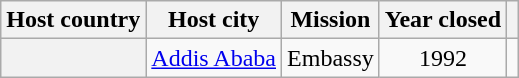<table class="wikitable plainrowheaders" style="text-align:center;">
<tr>
<th scope="col">Host country</th>
<th scope="col">Host city</th>
<th scope="col">Mission</th>
<th scope="col">Year closed</th>
<th scope="col"></th>
</tr>
<tr>
<th scope="row"></th>
<td><a href='#'>Addis Ababa</a></td>
<td>Embassy</td>
<td>1992</td>
<td></td>
</tr>
</table>
